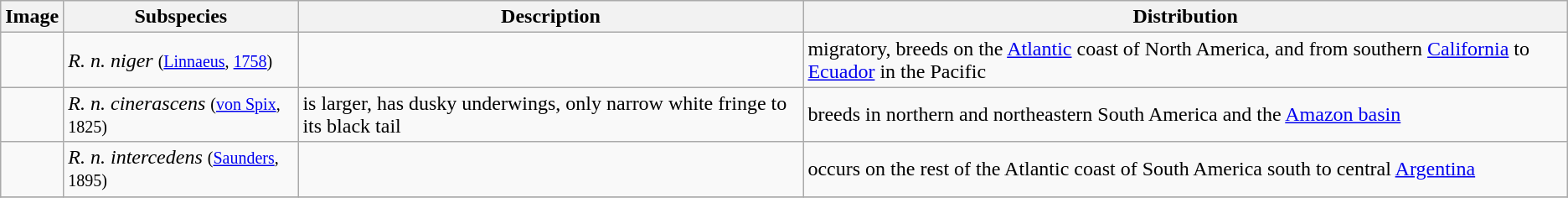<table class="wikitable ">
<tr>
<th>Image</th>
<th>Subspecies</th>
<th>Description</th>
<th>Distribution</th>
</tr>
<tr>
<td></td>
<td><em>R. n. niger</em> <small>(<a href='#'>Linnaeus</a>, <a href='#'>1758</a>)</small></td>
<td></td>
<td>migratory, breeds on the <a href='#'>Atlantic</a> coast of North America, and from southern <a href='#'>California</a> to <a href='#'>Ecuador</a> in the Pacific</td>
</tr>
<tr>
<td></td>
<td><em>R. n. cinerascens</em> <small>(<a href='#'>von Spix</a>, 1825)</small></td>
<td>is larger, has dusky underwings, only narrow white fringe to its black tail</td>
<td>breeds in northern and northeastern South America and the <a href='#'>Amazon basin</a></td>
</tr>
<tr>
<td></td>
<td><em>R. n. intercedens</em> <small>(<a href='#'>Saunders</a>, 1895)</small></td>
<td></td>
<td>occurs on the rest of the Atlantic coast of South America south to central <a href='#'>Argentina</a></td>
</tr>
<tr>
</tr>
</table>
